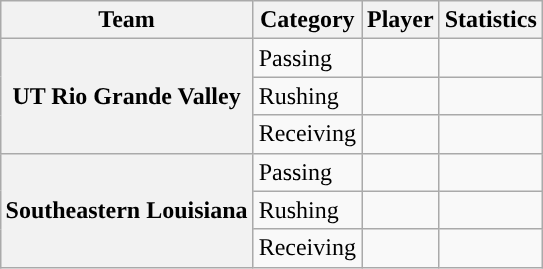<table class="wikitable" style="float:right">
<tr>
<th>Team</th>
<th>Category</th>
<th>Player</th>
<th>Statistics</th>
</tr>
<tr>
<th rowspan=3>UT Rio Grande Valley</th>
<td>Passing</td>
<td></td>
<td></td>
</tr>
<tr>
<td>Rushing</td>
<td></td>
<td></td>
</tr>
<tr>
<td>Receiving</td>
<td></td>
<td></td>
</tr>
<tr>
<th rowspan=3>Southeastern Louisiana</th>
<td>Passing</td>
<td></td>
<td></td>
</tr>
<tr>
<td>Rushing</td>
<td></td>
<td></td>
</tr>
<tr>
<td>Receiving</td>
<td></td>
<td></td>
</tr>
</table>
